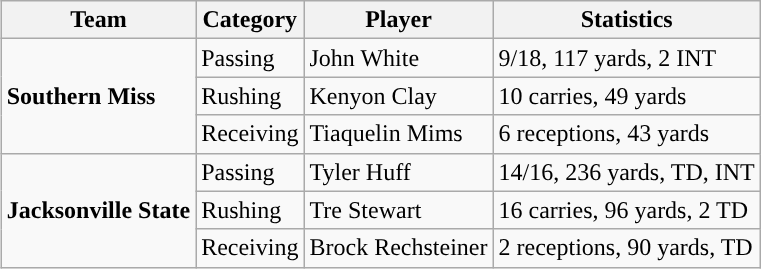<table class="wikitable" style="float: right;">
<tr>
<th>Team</th>
<th>Category</th>
<th>Player</th>
<th>Statistics</th>
</tr>
<tr>
<td rowspan=3><strong>Southern Miss</strong></td>
<td>Passing</td>
<td>John White</td>
<td>9/18, 117 yards, 2 INT</td>
</tr>
<tr>
<td>Rushing</td>
<td>Kenyon Clay</td>
<td>10 carries, 49 yards</td>
</tr>
<tr>
<td>Receiving</td>
<td>Tiaquelin Mims</td>
<td>6 receptions, 43 yards</td>
</tr>
<tr>
<td rowspan=3><strong>Jacksonville State</strong></td>
<td>Passing</td>
<td>Tyler Huff</td>
<td>14/16, 236 yards, TD, INT</td>
</tr>
<tr>
<td>Rushing</td>
<td>Tre Stewart</td>
<td>16 carries, 96 yards, 2 TD</td>
</tr>
<tr>
<td>Receiving</td>
<td>Brock Rechsteiner</td>
<td>2 receptions, 90 yards, TD</td>
</tr>
</table>
